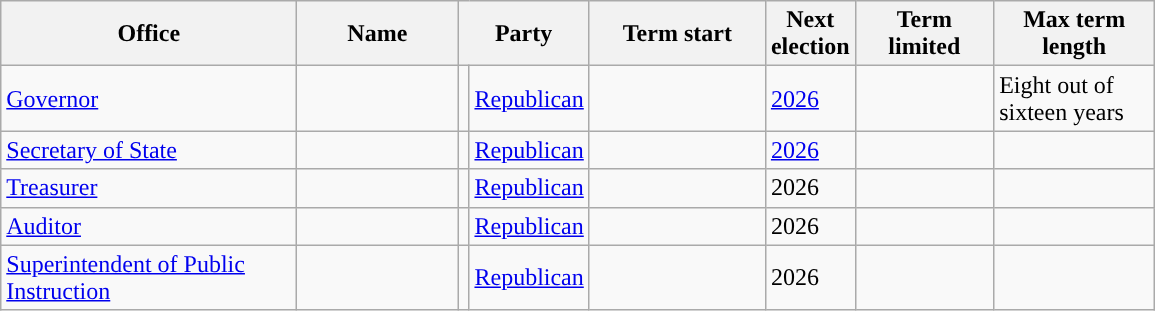<table class="sortable wikitable">
<tr>
<th scope="col" width=190>Office</th>
<th scope="col" width=100>Name</th>
<th scope="col" width=75 colspan=2>Party</th>
<th scope="col" width=110>Term start</th>
<th scope="col" width=50>Next election</th>
<th scope="col" width=85>Term limited</th>
<th scope="col" width=100>Max term length</th>
</tr>
<tr>
<td><a href='#'>Governor</a></td>
<td></td>
<td style="background-color:"></td>
<td><a href='#'>Republican</a></td>
<td></td>
<td><a href='#'>2026</a></td>
<td></td>
<td>Eight out of sixteen years</td>
</tr>
<tr>
<td><a href='#'>Secretary of State</a></td>
<td></td>
<td style="background-color:"></td>
<td><a href='#'>Republican</a></td>
<td></td>
<td><a href='#'>2026</a></td>
<td></td>
<td></td>
</tr>
<tr>
<td><a href='#'>Treasurer</a></td>
<td></td>
<td style="background-color:"></td>
<td><a href='#'>Republican</a></td>
<td></td>
<td>2026</td>
<td></td>
<td></td>
</tr>
<tr>
<td><a href='#'>Auditor</a></td>
<td></td>
<td style="background-color:"></td>
<td><a href='#'>Republican</a></td>
<td></td>
<td>2026</td>
<td></td>
<td></td>
</tr>
<tr>
<td><a href='#'>Superintendent of Public Instruction</a></td>
<td></td>
<td style="background-color:"></td>
<td><a href='#'>Republican</a></td>
<td></td>
<td>2026</td>
<td></td>
<td></td>
</tr>
</table>
